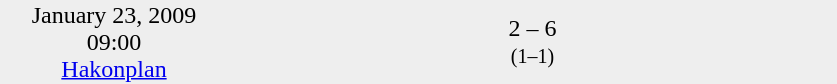<table style="background:#eee;" cellspacing="0">
<tr style="text-align:center;">
<td width=150>January 23, 2009<br>09:00<br><a href='#'>Hakonplan</a></td>
<td style="width:150px; text-align:right;"></td>
<td width=100>2 – 6 <br><small> (1–1)</small></td>
<td style="width:150px; text-align:left;"><strong></strong></td>
</tr>
</table>
